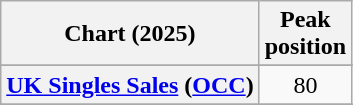<table class="wikitable sortable plainrowheaders" style="text-align:center">
<tr>
<th scope="col">Chart (2025)</th>
<th scope="col">Peak<br>position</th>
</tr>
<tr>
</tr>
<tr>
</tr>
<tr>
<th scope="row"><a href='#'>UK Singles Sales</a> (<a href='#'>OCC</a>)</th>
<td>80</td>
</tr>
<tr>
</tr>
<tr>
</tr>
</table>
